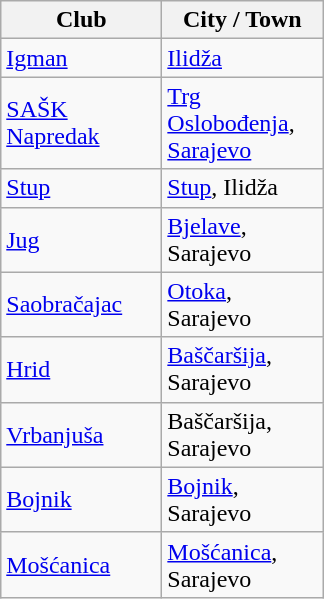<table class="wikitable sortable">
<tr>
<th style="width:100px;">Club</th>
<th style="width:100px;">City / Town</th>
</tr>
<tr>
<td><a href='#'>Igman</a></td>
<td><a href='#'>Ilidža</a></td>
</tr>
<tr>
<td><a href='#'>SAŠK Napredak</a></td>
<td><a href='#'>Trg Oslobođenja</a>, <a href='#'>Sarajevo</a></td>
</tr>
<tr>
<td><a href='#'>Stup</a></td>
<td><a href='#'>Stup</a>, Ilidža</td>
</tr>
<tr>
<td><a href='#'>Jug</a></td>
<td><a href='#'>Bjelave</a>, Sarajevo</td>
</tr>
<tr>
<td><a href='#'>Saobračajac</a></td>
<td><a href='#'>Otoka</a>, Sarajevo</td>
</tr>
<tr>
<td><a href='#'>Hrid</a></td>
<td><a href='#'>Baščaršija</a>, Sarajevo</td>
</tr>
<tr>
<td><a href='#'>Vrbanjuša</a></td>
<td>Baščaršija, Sarajevo</td>
</tr>
<tr>
<td><a href='#'>Bojnik</a></td>
<td><a href='#'>Bojnik</a>, Sarajevo</td>
</tr>
<tr>
<td><a href='#'>Mošćanica</a></td>
<td><a href='#'>Mošćanica</a>, Sarajevo</td>
</tr>
</table>
